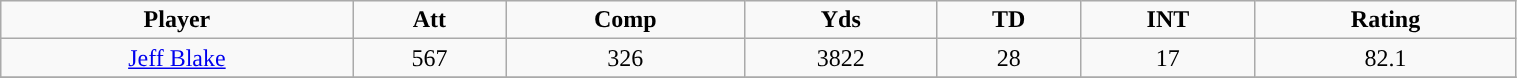<table class="wikitable" width="80%">
<tr align="center">
<td><strong>Player</strong></td>
<td><strong>Att</strong></td>
<td><strong>Comp</strong></td>
<td><strong>Yds</strong></td>
<td><strong>TD</strong></td>
<td><strong>INT</strong></td>
<td><strong>Rating</strong></td>
</tr>
<tr align="center" bgcolor="">
<td><a href='#'>Jeff Blake</a></td>
<td>567</td>
<td>326</td>
<td>3822</td>
<td>28</td>
<td>17</td>
<td>82.1</td>
</tr>
<tr align="center" bgcolor="">
</tr>
</table>
